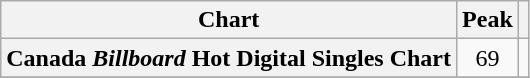<table class="wikitable plainrowheaders sortable" style="text-align:center;">
<tr>
<th scope="col">Chart</th>
<th scope="col">Peak</th>
<th scope="col" class="unsortable"></th>
</tr>
<tr>
<th scope="row">Canada <em>Billboard</em> Hot Digital Singles Chart</th>
<td>69</td>
<td></td>
</tr>
<tr>
</tr>
</table>
